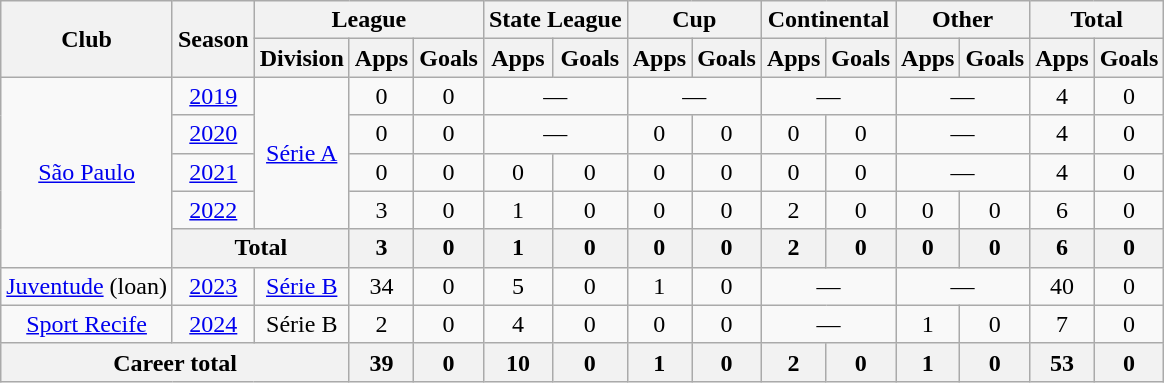<table class="wikitable" style="text-align: center">
<tr>
<th rowspan="2">Club</th>
<th rowspan="2">Season</th>
<th colspan="3">League</th>
<th colspan="2">State League</th>
<th colspan="2">Cup</th>
<th colspan="2">Continental</th>
<th colspan="2">Other</th>
<th colspan="2">Total</th>
</tr>
<tr>
<th>Division</th>
<th>Apps</th>
<th>Goals</th>
<th>Apps</th>
<th>Goals</th>
<th>Apps</th>
<th>Goals</th>
<th>Apps</th>
<th>Goals</th>
<th>Apps</th>
<th>Goals</th>
<th>Apps</th>
<th>Goals</th>
</tr>
<tr>
<td rowspan="5"><a href='#'>São Paulo</a></td>
<td><a href='#'>2019</a></td>
<td rowspan="4"><a href='#'>Série A</a></td>
<td>0</td>
<td>0</td>
<td colspan="2">—</td>
<td colspan="2">—</td>
<td colspan="2">—</td>
<td colspan="2">—</td>
<td>4</td>
<td>0</td>
</tr>
<tr>
<td><a href='#'>2020</a></td>
<td>0</td>
<td>0</td>
<td colspan="2">—</td>
<td>0</td>
<td>0</td>
<td>0</td>
<td>0</td>
<td colspan="2">—</td>
<td>4</td>
<td>0</td>
</tr>
<tr>
<td><a href='#'>2021</a></td>
<td>0</td>
<td>0</td>
<td>0</td>
<td>0</td>
<td>0</td>
<td>0</td>
<td>0</td>
<td>0</td>
<td colspan="2">—</td>
<td>4</td>
<td>0</td>
</tr>
<tr>
<td><a href='#'>2022</a></td>
<td>3</td>
<td>0</td>
<td>1</td>
<td>0</td>
<td>0</td>
<td>0</td>
<td>2</td>
<td>0</td>
<td>0</td>
<td>0</td>
<td>6</td>
<td>0</td>
</tr>
<tr>
<th colspan="2"><strong>Total</strong></th>
<th>3</th>
<th>0</th>
<th>1</th>
<th>0</th>
<th>0</th>
<th>0</th>
<th>2</th>
<th>0</th>
<th>0</th>
<th>0</th>
<th>6</th>
<th>0</th>
</tr>
<tr>
<td><a href='#'>Juventude</a> (loan)</td>
<td><a href='#'>2023</a></td>
<td><a href='#'>Série B</a></td>
<td>34</td>
<td>0</td>
<td>5</td>
<td>0</td>
<td>1</td>
<td>0</td>
<td colspan="2">—</td>
<td colspan="2">—</td>
<td>40</td>
<td>0</td>
</tr>
<tr>
<td><a href='#'>Sport Recife</a></td>
<td><a href='#'>2024</a></td>
<td>Série B</td>
<td>2</td>
<td>0</td>
<td>4</td>
<td>0</td>
<td>0</td>
<td>0</td>
<td colspan="2">—</td>
<td>1</td>
<td>0</td>
<td>7</td>
<td>0</td>
</tr>
<tr>
<th colspan="3"><strong>Career total</strong></th>
<th>39</th>
<th>0</th>
<th>10</th>
<th>0</th>
<th>1</th>
<th>0</th>
<th>2</th>
<th>0</th>
<th>1</th>
<th>0</th>
<th>53</th>
<th>0</th>
</tr>
</table>
